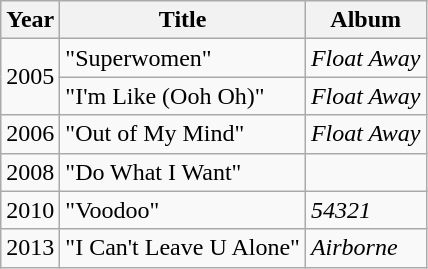<table class="wikitable">
<tr>
<th>Year</th>
<th>Title</th>
<th>Album</th>
</tr>
<tr>
<td rowspan="2">2005</td>
<td>"Superwomen"</td>
<td><em>Float Away</em></td>
</tr>
<tr>
<td>"I'm Like (Ooh Oh)"</td>
<td><em>Float Away</em></td>
</tr>
<tr>
<td>2006</td>
<td>"Out of My Mind"</td>
<td><em>Float Away</em></td>
</tr>
<tr>
<td>2008</td>
<td>"Do What I Want"</td>
<td></td>
</tr>
<tr>
<td>2010</td>
<td>"Voodoo"</td>
<td><em>54321</em></td>
</tr>
<tr>
<td>2013</td>
<td>"I Can't Leave U Alone"</td>
<td><em>Airborne</em></td>
</tr>
</table>
